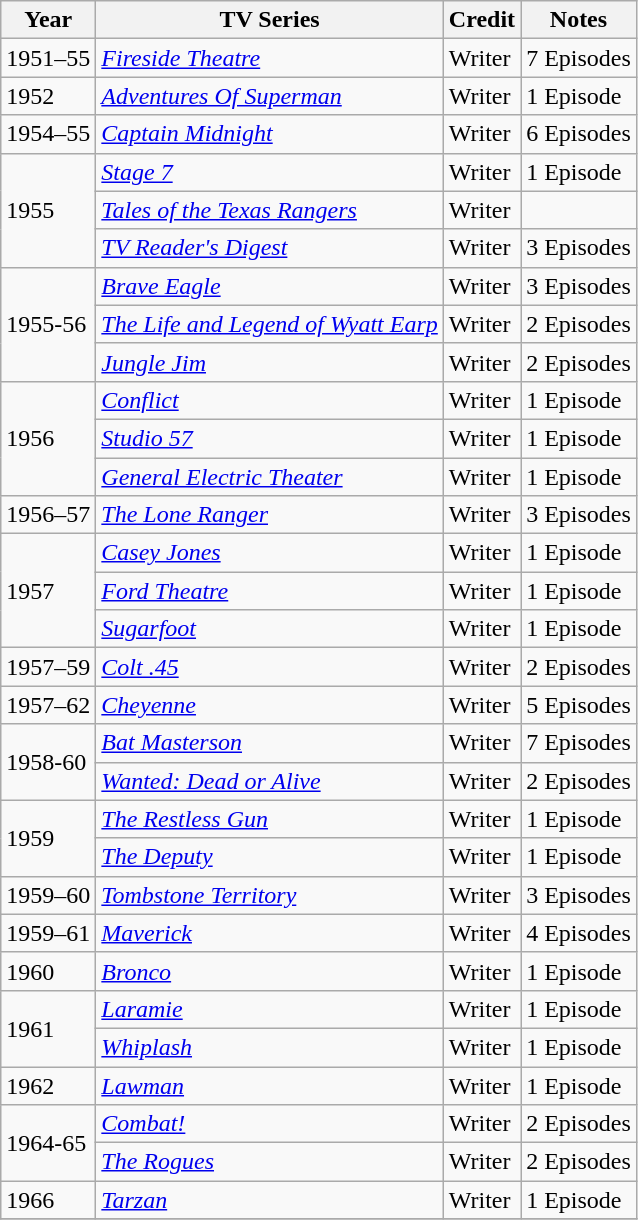<table class="wikitable">
<tr>
<th>Year</th>
<th>TV Series</th>
<th>Credit</th>
<th>Notes</th>
</tr>
<tr>
<td>1951–55</td>
<td><em><a href='#'>Fireside Theatre</a></em></td>
<td>Writer</td>
<td>7 Episodes</td>
</tr>
<tr>
<td>1952</td>
<td><em><a href='#'>Adventures Of Superman</a></em></td>
<td>Writer</td>
<td>1 Episode</td>
</tr>
<tr>
<td>1954–55</td>
<td><em><a href='#'>Captain Midnight</a></em></td>
<td>Writer</td>
<td>6 Episodes</td>
</tr>
<tr>
<td rowspan=3>1955</td>
<td><em><a href='#'>Stage 7</a></em></td>
<td>Writer</td>
<td>1 Episode</td>
</tr>
<tr>
<td><em><a href='#'>Tales of the Texas Rangers</a></em></td>
<td>Writer</td>
<td></td>
</tr>
<tr>
<td><em><a href='#'>TV Reader's Digest</a></em></td>
<td>Writer</td>
<td>3 Episodes</td>
</tr>
<tr>
<td rowspan=3>1955-56</td>
<td><em><a href='#'>Brave Eagle</a></em></td>
<td>Writer</td>
<td>3 Episodes</td>
</tr>
<tr>
<td><em><a href='#'>The Life and Legend of Wyatt Earp</a></em></td>
<td>Writer</td>
<td>2 Episodes</td>
</tr>
<tr>
<td><em><a href='#'>Jungle Jim</a></em></td>
<td>Writer</td>
<td>2 Episodes</td>
</tr>
<tr>
<td rowspan=3>1956</td>
<td><em><a href='#'>Conflict</a></em></td>
<td>Writer</td>
<td>1 Episode</td>
</tr>
<tr>
<td><em><a href='#'>Studio 57</a></em></td>
<td>Writer</td>
<td>1 Episode</td>
</tr>
<tr>
<td><em><a href='#'>General Electric Theater</a></em></td>
<td>Writer</td>
<td>1 Episode</td>
</tr>
<tr>
<td>1956–57</td>
<td><em><a href='#'>The Lone Ranger</a></em></td>
<td>Writer</td>
<td>3 Episodes</td>
</tr>
<tr>
<td rowspan=3>1957</td>
<td><em><a href='#'>Casey Jones</a></em></td>
<td>Writer</td>
<td>1 Episode</td>
</tr>
<tr>
<td><em><a href='#'>Ford Theatre</a></em></td>
<td>Writer</td>
<td>1 Episode</td>
</tr>
<tr>
<td><em><a href='#'>Sugarfoot</a></em></td>
<td>Writer</td>
<td>1 Episode</td>
</tr>
<tr>
<td>1957–59</td>
<td><em><a href='#'>Colt .45</a></em></td>
<td>Writer</td>
<td>2 Episodes</td>
</tr>
<tr>
<td>1957–62</td>
<td><em><a href='#'>Cheyenne</a></em></td>
<td>Writer</td>
<td>5 Episodes</td>
</tr>
<tr>
<td rowspan=2>1958-60</td>
<td><em><a href='#'>Bat Masterson</a></em></td>
<td>Writer</td>
<td>7 Episodes</td>
</tr>
<tr>
<td><em><a href='#'>Wanted: Dead or Alive</a></em></td>
<td>Writer</td>
<td>2 Episodes</td>
</tr>
<tr>
<td rowspan=2>1959</td>
<td><em><a href='#'>The Restless Gun</a></em></td>
<td>Writer</td>
<td>1 Episode</td>
</tr>
<tr>
<td><em><a href='#'>The Deputy</a></em></td>
<td>Writer</td>
<td>1 Episode</td>
</tr>
<tr>
<td>1959–60</td>
<td><em><a href='#'>Tombstone Territory</a></em></td>
<td>Writer</td>
<td>3 Episodes</td>
</tr>
<tr>
<td>1959–61</td>
<td><em><a href='#'>Maverick</a></em></td>
<td>Writer</td>
<td>4 Episodes</td>
</tr>
<tr>
<td>1960</td>
<td><em><a href='#'>Bronco</a></em></td>
<td>Writer</td>
<td>1 Episode</td>
</tr>
<tr>
<td rowspan=2>1961</td>
<td><em><a href='#'>Laramie</a></em></td>
<td>Writer</td>
<td>1 Episode</td>
</tr>
<tr>
<td><em><a href='#'>Whiplash</a></em></td>
<td>Writer</td>
<td>1 Episode</td>
</tr>
<tr>
<td>1962</td>
<td><em><a href='#'>Lawman</a></em></td>
<td>Writer</td>
<td>1 Episode</td>
</tr>
<tr>
<td rowspan=2>1964-65</td>
<td><em><a href='#'>Combat!</a></em></td>
<td>Writer</td>
<td>2 Episodes</td>
</tr>
<tr>
<td><em><a href='#'>The Rogues</a></em></td>
<td>Writer</td>
<td>2 Episodes</td>
</tr>
<tr>
<td>1966</td>
<td><em><a href='#'>Tarzan</a></em></td>
<td>Writer</td>
<td>1 Episode</td>
</tr>
<tr>
</tr>
</table>
